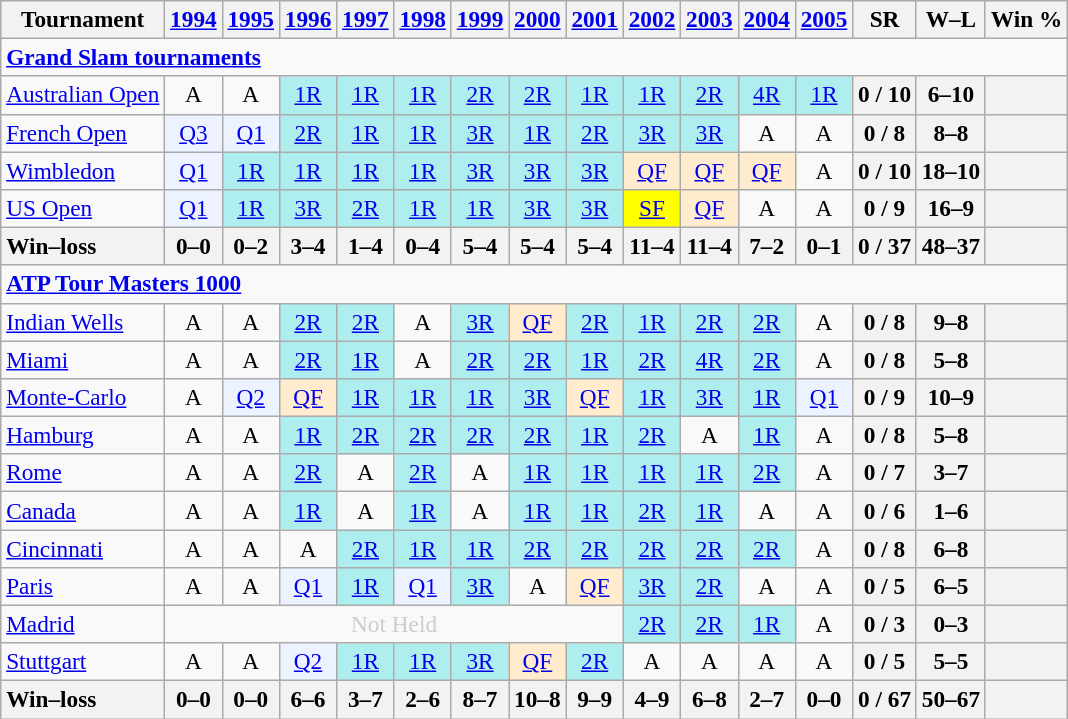<table class=wikitable style=text-align:center;font-size:97%>
<tr>
<th>Tournament</th>
<th><a href='#'>1994</a></th>
<th><a href='#'>1995</a></th>
<th><a href='#'>1996</a></th>
<th><a href='#'>1997</a></th>
<th><a href='#'>1998</a></th>
<th><a href='#'>1999</a></th>
<th><a href='#'>2000</a></th>
<th><a href='#'>2001</a></th>
<th><a href='#'>2002</a></th>
<th><a href='#'>2003</a></th>
<th><a href='#'>2004</a></th>
<th><a href='#'>2005</a></th>
<th>SR</th>
<th>W–L</th>
<th>Win %</th>
</tr>
<tr>
<td colspan=23 align=left><strong><a href='#'>Grand Slam tournaments</a></strong></td>
</tr>
<tr>
<td align=left><a href='#'>Australian Open</a></td>
<td>A</td>
<td>A</td>
<td bgcolor=afeeee><a href='#'>1R</a></td>
<td bgcolor=afeeee><a href='#'>1R</a></td>
<td bgcolor=afeeee><a href='#'>1R</a></td>
<td bgcolor=afeeee><a href='#'>2R</a></td>
<td bgcolor=afeeee><a href='#'>2R</a></td>
<td bgcolor=afeeee><a href='#'>1R</a></td>
<td bgcolor=afeeee><a href='#'>1R</a></td>
<td bgcolor=afeeee><a href='#'>2R</a></td>
<td bgcolor=afeeee><a href='#'>4R</a></td>
<td bgcolor=afeeee><a href='#'>1R</a></td>
<th>0 / 10</th>
<th>6–10</th>
<th></th>
</tr>
<tr>
<td align=left><a href='#'>French Open</a></td>
<td bgcolor=ecf2ff><a href='#'>Q3</a></td>
<td bgcolor=ecf2ff><a href='#'>Q1</a></td>
<td bgcolor=afeeee><a href='#'>2R</a></td>
<td bgcolor=afeeee><a href='#'>1R</a></td>
<td bgcolor=afeeee><a href='#'>1R</a></td>
<td bgcolor=afeeee><a href='#'>3R</a></td>
<td bgcolor=afeeee><a href='#'>1R</a></td>
<td bgcolor=afeeee><a href='#'>2R</a></td>
<td bgcolor=afeeee><a href='#'>3R</a></td>
<td bgcolor=afeeee><a href='#'>3R</a></td>
<td>A</td>
<td>A</td>
<th>0 / 8</th>
<th>8–8</th>
<th></th>
</tr>
<tr>
<td align=left><a href='#'>Wimbledon</a></td>
<td bgcolor=ecf2ff><a href='#'>Q1</a></td>
<td bgcolor=afeeee><a href='#'>1R</a></td>
<td bgcolor=afeeee><a href='#'>1R</a></td>
<td bgcolor=afeeee><a href='#'>1R</a></td>
<td bgcolor=afeeee><a href='#'>1R</a></td>
<td bgcolor=afeeee><a href='#'>3R</a></td>
<td bgcolor=afeeee><a href='#'>3R</a></td>
<td bgcolor=afeeee><a href='#'>3R</a></td>
<td bgcolor=ffebcd><a href='#'>QF</a></td>
<td bgcolor=ffebcd><a href='#'>QF</a></td>
<td bgcolor=ffebcd><a href='#'>QF</a></td>
<td>A</td>
<th>0 / 10</th>
<th>18–10</th>
<th></th>
</tr>
<tr>
<td align=left><a href='#'>US Open</a></td>
<td bgcolor=ecf2ff><a href='#'>Q1</a></td>
<td bgcolor=afeeee><a href='#'>1R</a></td>
<td bgcolor=afeeee><a href='#'>3R</a></td>
<td bgcolor=afeeee><a href='#'>2R</a></td>
<td bgcolor=afeeee><a href='#'>1R</a></td>
<td bgcolor=afeeee><a href='#'>1R</a></td>
<td bgcolor=afeeee><a href='#'>3R</a></td>
<td bgcolor=afeeee><a href='#'>3R</a></td>
<td bgcolor=yellow><a href='#'>SF</a></td>
<td bgcolor=ffebcd><a href='#'>QF</a></td>
<td>A</td>
<td>A</td>
<th>0 / 9</th>
<th>16–9</th>
<th></th>
</tr>
<tr>
<th style=text-align:left>Win–loss</th>
<th>0–0</th>
<th>0–2</th>
<th>3–4</th>
<th>1–4</th>
<th>0–4</th>
<th>5–4</th>
<th>5–4</th>
<th>5–4</th>
<th>11–4</th>
<th>11–4</th>
<th>7–2</th>
<th>0–1</th>
<th>0 / 37</th>
<th>48–37</th>
<th></th>
</tr>
<tr>
<td colspan=25 style=text-align:left><strong><a href='#'>ATP Tour Masters 1000</a></strong></td>
</tr>
<tr>
<td align=left><a href='#'>Indian Wells</a></td>
<td>A</td>
<td>A</td>
<td bgcolor=afeeee><a href='#'>2R</a></td>
<td bgcolor=afeeee><a href='#'>2R</a></td>
<td>A</td>
<td bgcolor=afeeee><a href='#'>3R</a></td>
<td bgcolor=ffebcd><a href='#'>QF</a></td>
<td bgcolor=afeeee><a href='#'>2R</a></td>
<td bgcolor=afeeee><a href='#'>1R</a></td>
<td bgcolor=afeeee><a href='#'>2R</a></td>
<td bgcolor=afeeee><a href='#'>2R</a></td>
<td>A</td>
<th>0 / 8</th>
<th>9–8</th>
<th></th>
</tr>
<tr>
<td align=left><a href='#'>Miami</a></td>
<td>A</td>
<td>A</td>
<td bgcolor=afeeee><a href='#'>2R</a></td>
<td bgcolor=afeeee><a href='#'>1R</a></td>
<td>A</td>
<td bgcolor=afeeee><a href='#'>2R</a></td>
<td bgcolor=afeeee><a href='#'>2R</a></td>
<td bgcolor=afeeee><a href='#'>1R</a></td>
<td bgcolor=afeeee><a href='#'>2R</a></td>
<td bgcolor=afeeee><a href='#'>4R</a></td>
<td bgcolor=afeeee><a href='#'>2R</a></td>
<td>A</td>
<th>0 / 8</th>
<th>5–8</th>
<th></th>
</tr>
<tr>
<td align=left><a href='#'>Monte-Carlo</a></td>
<td>A</td>
<td bgcolor=ecf2ff><a href='#'>Q2</a></td>
<td bgcolor=ffebcd><a href='#'>QF</a></td>
<td bgcolor=afeeee><a href='#'>1R</a></td>
<td bgcolor=afeeee><a href='#'>1R</a></td>
<td bgcolor=afeeee><a href='#'>1R</a></td>
<td bgcolor=afeeee><a href='#'>3R</a></td>
<td bgcolor=ffebcd><a href='#'>QF</a></td>
<td bgcolor=afeeee><a href='#'>1R</a></td>
<td bgcolor=afeeee><a href='#'>3R</a></td>
<td bgcolor=afeeee><a href='#'>1R</a></td>
<td bgcolor=ecf2ff><a href='#'>Q1</a></td>
<th>0 / 9</th>
<th>10–9</th>
<th></th>
</tr>
<tr>
<td align=left><a href='#'>Hamburg</a></td>
<td>A</td>
<td>A</td>
<td bgcolor=afeeee><a href='#'>1R</a></td>
<td bgcolor=afeeee><a href='#'>2R</a></td>
<td bgcolor=afeeee><a href='#'>2R</a></td>
<td bgcolor=afeeee><a href='#'>2R</a></td>
<td bgcolor=afeeee><a href='#'>2R</a></td>
<td bgcolor=afeeee><a href='#'>1R</a></td>
<td bgcolor=afeeee><a href='#'>2R</a></td>
<td>A</td>
<td bgcolor=afeeee><a href='#'>1R</a></td>
<td>A</td>
<th>0 / 8</th>
<th>5–8</th>
<th></th>
</tr>
<tr>
<td align=left><a href='#'>Rome</a></td>
<td>A</td>
<td>A</td>
<td bgcolor=afeeee><a href='#'>2R</a></td>
<td>A</td>
<td bgcolor=afeeee><a href='#'>2R</a></td>
<td>A</td>
<td bgcolor=afeeee><a href='#'>1R</a></td>
<td bgcolor=afeeee><a href='#'>1R</a></td>
<td bgcolor=afeeee><a href='#'>1R</a></td>
<td bgcolor=afeeee><a href='#'>1R</a></td>
<td bgcolor=afeeee><a href='#'>2R</a></td>
<td>A</td>
<th>0 / 7</th>
<th>3–7</th>
<th></th>
</tr>
<tr>
<td align=left><a href='#'>Canada</a></td>
<td>A</td>
<td>A</td>
<td bgcolor=afeeee><a href='#'>1R</a></td>
<td>A</td>
<td bgcolor=afeeee><a href='#'>1R</a></td>
<td>A</td>
<td bgcolor=afeeee><a href='#'>1R</a></td>
<td bgcolor=afeeee><a href='#'>1R</a></td>
<td bgcolor=afeeee><a href='#'>2R</a></td>
<td bgcolor=afeeee><a href='#'>1R</a></td>
<td>A</td>
<td>A</td>
<th>0 / 6</th>
<th>1–6</th>
<th></th>
</tr>
<tr>
<td align=left><a href='#'>Cincinnati</a></td>
<td>A</td>
<td>A</td>
<td>A</td>
<td bgcolor=afeeee><a href='#'>2R</a></td>
<td bgcolor=afeeee><a href='#'>1R</a></td>
<td bgcolor=afeeee><a href='#'>1R</a></td>
<td bgcolor=afeeee><a href='#'>2R</a></td>
<td bgcolor=afeeee><a href='#'>2R</a></td>
<td bgcolor=afeeee><a href='#'>2R</a></td>
<td bgcolor=afeeee><a href='#'>2R</a></td>
<td bgcolor=afeeee><a href='#'>2R</a></td>
<td>A</td>
<th>0 / 8</th>
<th>6–8</th>
<th></th>
</tr>
<tr>
<td align=left><a href='#'>Paris</a></td>
<td>A</td>
<td>A</td>
<td bgcolor=ecf2ff><a href='#'>Q1</a></td>
<td bgcolor=afeeee><a href='#'>1R</a></td>
<td bgcolor=ecf2ff><a href='#'>Q1</a></td>
<td bgcolor=afeeee><a href='#'>3R</a></td>
<td>A</td>
<td bgcolor=ffebcd><a href='#'>QF</a></td>
<td bgcolor=afeeee><a href='#'>3R</a></td>
<td bgcolor=afeeee><a href='#'>2R</a></td>
<td>A</td>
<td>A</td>
<th>0 / 5</th>
<th>6–5</th>
<th></th>
</tr>
<tr>
<td align=left><a href='#'>Madrid</a></td>
<td colspan=8 style=color:#cccccc>Not Held</td>
<td bgcolor=afeeee><a href='#'>2R</a></td>
<td bgcolor=afeeee><a href='#'>2R</a></td>
<td bgcolor=afeeee><a href='#'>1R</a></td>
<td>A</td>
<th>0 / 3</th>
<th>0–3</th>
<th></th>
</tr>
<tr>
<td align=left><a href='#'>Stuttgart</a></td>
<td>A</td>
<td>A</td>
<td bgcolor=ecf2ff><a href='#'>Q2</a></td>
<td bgcolor=afeeee><a href='#'>1R</a></td>
<td bgcolor=afeeee><a href='#'>1R</a></td>
<td bgcolor=afeeee><a href='#'>3R</a></td>
<td bgcolor=ffebcd><a href='#'>QF</a></td>
<td bgcolor=afeeee><a href='#'>2R</a></td>
<td>A</td>
<td>A</td>
<td>A</td>
<td>A</td>
<th>0 / 5</th>
<th>5–5</th>
<th></th>
</tr>
<tr>
<th style=text-align:left>Win–loss</th>
<th>0–0</th>
<th>0–0</th>
<th>6–6</th>
<th>3–7</th>
<th>2–6</th>
<th>8–7</th>
<th>10–8</th>
<th>9–9</th>
<th>4–9</th>
<th>6–8</th>
<th>2–7</th>
<th>0–0</th>
<th>0 / 67</th>
<th>50–67</th>
<th></th>
</tr>
</table>
